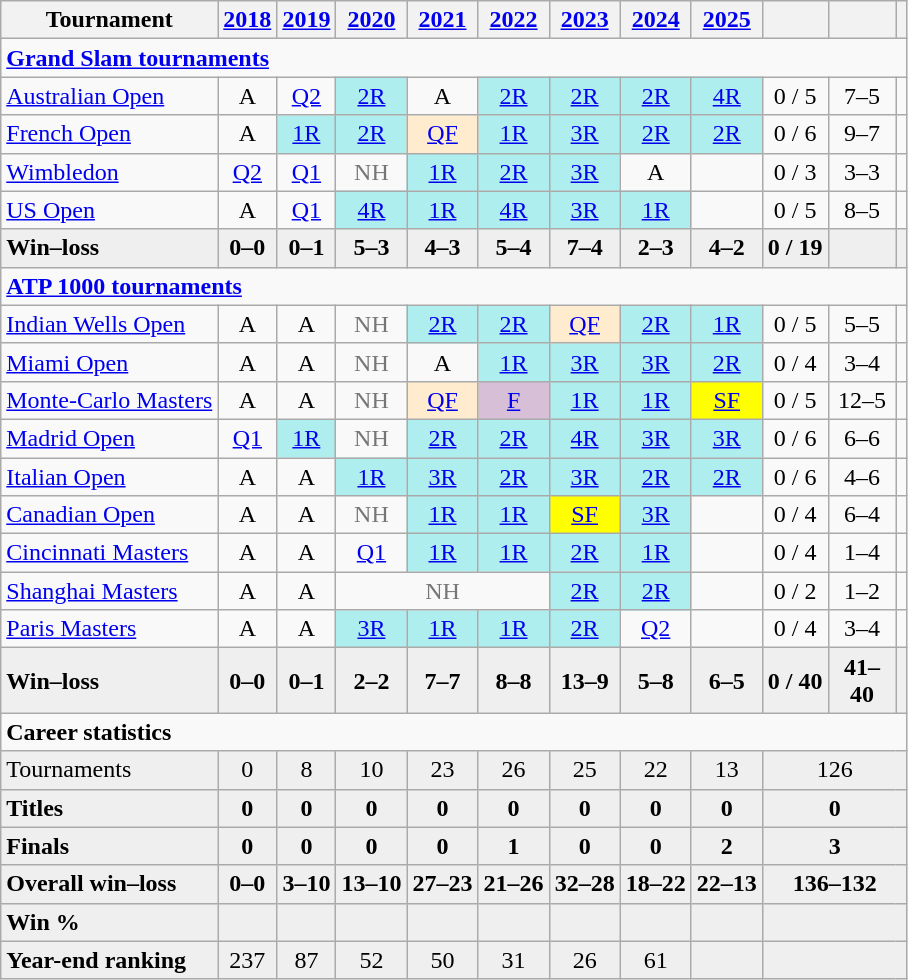<table class=wikitable style=text-align:center>
<tr>
<th>Tournament</th>
<th><a href='#'>2018</a></th>
<th><a href='#'>2019</a></th>
<th><a href='#'>2020</a></th>
<th><a href='#'>2021</a></th>
<th><a href='#'>2022</a></th>
<th><a href='#'>2023</a></th>
<th><a href='#'>2024</a></th>
<th><a href='#'>2025</a></th>
<th></th>
<th width=38></th>
<th></th>
</tr>
<tr>
<td colspan="12" align="left"><strong><a href='#'>Grand Slam tournaments</a></strong></td>
</tr>
<tr>
<td align=left><a href='#'>Australian Open</a></td>
<td>A</td>
<td><a href='#'>Q2</a></td>
<td style=background:#afeeee><a href='#'>2R</a></td>
<td>A</td>
<td style=background:#afeeee><a href='#'>2R</a></td>
<td style=background:#afeeee><a href='#'>2R</a></td>
<td style=background:#afeeee><a href='#'>2R</a></td>
<td style=background:#afeeee><a href='#'>4R</a></td>
<td>0 / 5</td>
<td>7–5</td>
<td></td>
</tr>
<tr>
<td align=left><a href='#'>French Open</a></td>
<td>A</td>
<td style=background:#afeeee><a href='#'>1R</a></td>
<td style=background:#afeeee><a href='#'>2R</a></td>
<td style=background:#ffebcd><a href='#'>QF</a></td>
<td style=background:#afeeee><a href='#'>1R</a></td>
<td style=background:#afeeee><a href='#'>3R</a></td>
<td style=background:#afeeee><a href='#'>2R</a></td>
<td style=background:#afeeee><a href='#'>2R</a></td>
<td>0 / 6</td>
<td>9–7</td>
<td></td>
</tr>
<tr>
<td align=left><a href='#'>Wimbledon</a></td>
<td><a href='#'>Q2</a></td>
<td><a href='#'>Q1</a></td>
<td style=color:#767676>NH</td>
<td style=background:#afeeee><a href='#'>1R</a></td>
<td style=background:#afeeee><a href='#'>2R</a></td>
<td style=background:#afeeee><a href='#'>3R</a></td>
<td>A</td>
<td></td>
<td>0 / 3</td>
<td>3–3</td>
<td></td>
</tr>
<tr>
<td align=left><a href='#'>US Open</a></td>
<td>A</td>
<td><a href='#'>Q1</a></td>
<td style=background:#afeeee><a href='#'>4R</a></td>
<td style=background:#afeeee><a href='#'>1R</a></td>
<td style=background:#afeeee><a href='#'>4R</a></td>
<td style=background:#afeeee><a href='#'>3R</a></td>
<td style=background:#afeeee><a href='#'>1R</a></td>
<td></td>
<td>0 / 5</td>
<td>8–5</td>
<td></td>
</tr>
<tr style=font-weight:bold;background:#efefef>
<td style=text-align:left>Win–loss</td>
<td>0–0</td>
<td>0–1</td>
<td>5–3</td>
<td>4–3</td>
<td>5–4</td>
<td>7–4</td>
<td>2–3</td>
<td>4–2</td>
<td>0 / 19</td>
<td></td>
<td></td>
</tr>
<tr>
<td colspan="12" align="left"><strong><a href='#'>ATP 1000 tournaments</a></strong></td>
</tr>
<tr>
<td align=left><a href='#'>Indian Wells Open</a></td>
<td>A</td>
<td>A</td>
<td style=color:#767676>NH</td>
<td style=background:#afeeee><a href='#'>2R</a></td>
<td style=background:#afeeee><a href='#'>2R</a></td>
<td style=background:#ffebcd><a href='#'>QF</a></td>
<td style=background:#afeeee><a href='#'>2R</a></td>
<td style=background:#afeeee><a href='#'>1R</a></td>
<td>0 / 5</td>
<td>5–5</td>
<td></td>
</tr>
<tr>
<td align=left><a href='#'>Miami Open</a></td>
<td>A</td>
<td>A</td>
<td style=color:#767676>NH</td>
<td>A</td>
<td style=background:#afeeee><a href='#'>1R</a></td>
<td style=background:#afeeee><a href='#'>3R</a></td>
<td style=background:#afeeee><a href='#'>3R</a></td>
<td style=background:#afeeee><a href='#'>2R</a></td>
<td>0 / 4</td>
<td>3–4</td>
<td></td>
</tr>
<tr>
<td align=left><a href='#'>Monte-Carlo Masters</a></td>
<td>A</td>
<td>A</td>
<td style=color:#767676>NH</td>
<td style=background:#ffebcd><a href='#'>QF</a></td>
<td style=background:thistle><a href='#'>F</a></td>
<td style=background:#afeeee><a href='#'>1R</a></td>
<td style=background:#afeeee><a href='#'>1R</a></td>
<td style=background:yellow><a href='#'>SF</a></td>
<td>0 / 5</td>
<td>12–5</td>
<td></td>
</tr>
<tr>
<td align=left><a href='#'>Madrid Open</a></td>
<td><a href='#'>Q1</a></td>
<td style=background:#afeeee><a href='#'>1R</a></td>
<td style=color:#767676>NH</td>
<td style=background:#afeeee><a href='#'>2R</a></td>
<td style=background:#afeeee><a href='#'>2R</a></td>
<td style=background:#afeeee><a href='#'>4R</a></td>
<td style=background:#afeeee><a href='#'>3R</a></td>
<td style=background:#afeeee><a href='#'>3R</a></td>
<td>0 / 6</td>
<td>6–6</td>
<td></td>
</tr>
<tr>
<td align=left><a href='#'>Italian Open</a></td>
<td>A</td>
<td>A</td>
<td style=background:#afeeee><a href='#'>1R</a></td>
<td style=background:#afeeee><a href='#'>3R</a></td>
<td style=background:#afeeee><a href='#'>2R</a></td>
<td style=background:#afeeee><a href='#'>3R</a></td>
<td style=background:#afeeee><a href='#'>2R</a></td>
<td style=background:#afeeee><a href='#'>2R</a></td>
<td>0 / 6</td>
<td>4–6</td>
<td></td>
</tr>
<tr>
<td align=left><a href='#'>Canadian Open</a></td>
<td>A</td>
<td>A</td>
<td style=color:#767676>NH</td>
<td style=background:#afeeee><a href='#'>1R</a></td>
<td style=background:#afeeee><a href='#'>1R</a></td>
<td style=background:yellow><a href='#'>SF</a></td>
<td style=background:#afeeee><a href='#'>3R</a></td>
<td></td>
<td>0 / 4</td>
<td>6–4</td>
<td></td>
</tr>
<tr>
<td align=left><a href='#'>Cincinnati Masters</a></td>
<td>A</td>
<td>A</td>
<td><a href='#'>Q1</a></td>
<td style=background:#afeeee><a href='#'>1R</a></td>
<td style=background:#afeeee><a href='#'>1R</a></td>
<td style=background:#afeeee><a href='#'>2R</a></td>
<td style=background:#afeeee><a href='#'>1R</a></td>
<td></td>
<td>0 / 4</td>
<td>1–4</td>
<td></td>
</tr>
<tr>
<td align=left><a href='#'>Shanghai Masters</a></td>
<td>A</td>
<td>A</td>
<td colspan=3 style=color:#767676>NH</td>
<td style=background:#afeeee><a href='#'>2R</a></td>
<td style=background:#afeeee><a href='#'>2R</a></td>
<td></td>
<td>0 / 2</td>
<td>1–2</td>
<td></td>
</tr>
<tr>
<td align=left><a href='#'>Paris Masters</a></td>
<td>A</td>
<td>A</td>
<td style=background:#afeeee><a href='#'>3R</a></td>
<td style=background:#afeeee><a href='#'>1R</a></td>
<td style=background:#afeeee><a href='#'>1R</a></td>
<td style=background:#afeeee><a href='#'>2R</a></td>
<td><a href='#'>Q2</a></td>
<td></td>
<td>0 / 4</td>
<td>3–4</td>
<td></td>
</tr>
<tr style=font-weight:bold;background:#efefef>
<td style=text-align:left>Win–loss</td>
<td>0–0</td>
<td>0–1</td>
<td>2–2</td>
<td>7–7</td>
<td>8–8</td>
<td>13–9</td>
<td>5–8</td>
<td>6–5</td>
<td>0 / 40</td>
<td>41–40</td>
<td></td>
</tr>
<tr>
<td colspan="12" align="left"><strong>Career statistics</strong></td>
</tr>
<tr bgcolor=efefef>
<td align=left>Tournaments</td>
<td>0</td>
<td>8</td>
<td>10</td>
<td>23</td>
<td>26</td>
<td>25</td>
<td>22</td>
<td>13</td>
<td colspan=3>126</td>
</tr>
<tr style=font-weight:bold;background:#efefef>
<td style=text-align:left>Titles</td>
<td>0</td>
<td>0</td>
<td>0</td>
<td>0</td>
<td>0</td>
<td>0</td>
<td>0</td>
<td>0</td>
<td colspan=3>0</td>
</tr>
<tr style=font-weight:bold;background:#efefef>
<td style=text-align:left>Finals</td>
<td>0</td>
<td>0</td>
<td>0</td>
<td>0</td>
<td>1</td>
<td>0</td>
<td>0</td>
<td>2</td>
<td colspan=3>3</td>
</tr>
<tr style=font-weight:bold;background:#efefef>
<td style=text-align:left>Overall win–loss</td>
<td>0–0</td>
<td>3–10</td>
<td>13–10</td>
<td>27–23</td>
<td>21–26</td>
<td>32–28</td>
<td>18–22</td>
<td>22–13</td>
<td colspan=3>136–132</td>
</tr>
<tr style=font-weight:bold;background:#efefef>
<td style=text-align:left>Win %</td>
<td></td>
<td></td>
<td></td>
<td></td>
<td></td>
<td></td>
<td></td>
<td></td>
<td colspan=3></td>
</tr>
<tr bgcolor=efefef>
<td align=left><strong>Year-end ranking</strong></td>
<td>237</td>
<td>87</td>
<td>52</td>
<td>50</td>
<td>31</td>
<td>26</td>
<td>61</td>
<td></td>
<td colspan=3></td>
</tr>
</table>
